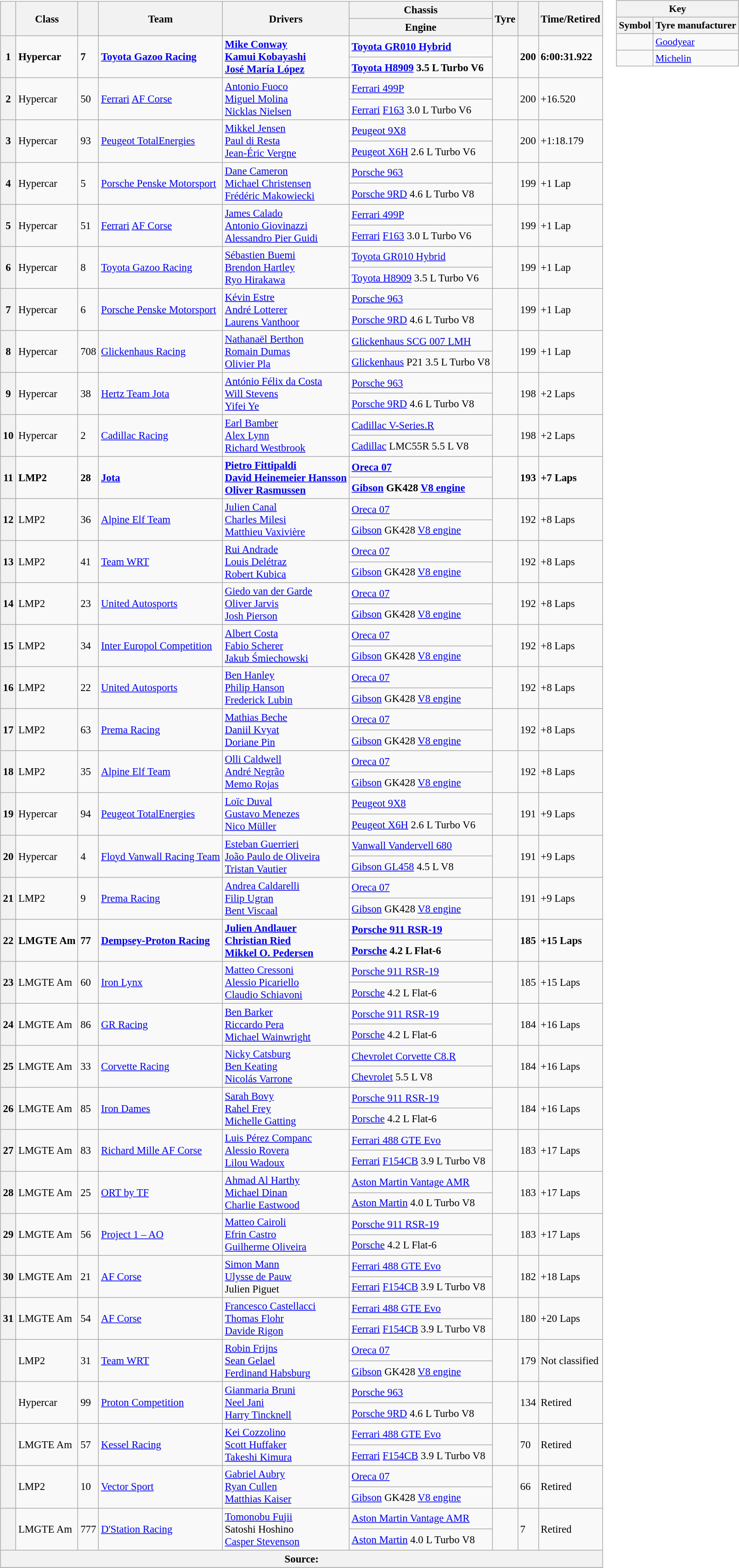<table>
<tr valign="top">
<td><br><table class="wikitable" style="font-size:95%;">
<tr>
<th rowspan=2></th>
<th rowspan=2>Class</th>
<th rowspan=2></th>
<th rowspan=2>Team</th>
<th rowspan=2>Drivers</th>
<th>Chassis</th>
<th rowspan=2>Tyre</th>
<th rowspan=2></th>
<th rowspan=2>Time/Retired</th>
</tr>
<tr>
<th>Engine</th>
</tr>
<tr style="font-weight:bold;">
<th rowspan=2>1</th>
<td rowspan=2>Hypercar</td>
<td rowspan=2>7</td>
<td rowspan=2> <a href='#'>Toyota Gazoo Racing</a></td>
<td rowspan=2> <a href='#'>Mike Conway</a><br> <a href='#'>Kamui Kobayashi</a><br> <a href='#'>José María López</a></td>
<td><a href='#'>Toyota GR010 Hybrid</a></td>
<td rowspan=2></td>
<td rowspan=2>200</td>
<td rowspan=2>6:00:31.922</td>
</tr>
<tr style="font-weight:bold;">
<td><a href='#'>Toyota H8909</a> 3.5 L Turbo V6</td>
</tr>
<tr>
<th rowspan=2>2</th>
<td rowspan=2>Hypercar</td>
<td rowspan=2>50</td>
<td rowspan=2> <a href='#'>Ferrari</a> <a href='#'>AF Corse</a></td>
<td rowspan=2> <a href='#'>Antonio Fuoco</a><br> <a href='#'>Miguel Molina</a><br> <a href='#'>Nicklas Nielsen</a></td>
<td><a href='#'>Ferrari 499P</a></td>
<td rowspan=2></td>
<td rowspan=2>200</td>
<td rowspan=2>+16.520</td>
</tr>
<tr>
<td><a href='#'>Ferrari</a> <a href='#'>F163</a> 3.0 L Turbo V6</td>
</tr>
<tr>
<th rowspan=2>3</th>
<td rowspan=2>Hypercar</td>
<td rowspan=2>93</td>
<td rowspan=2> <a href='#'>Peugeot TotalEnergies</a></td>
<td rowspan=2> <a href='#'>Mikkel Jensen</a><br> <a href='#'>Paul di Resta</a><br> <a href='#'>Jean-Éric Vergne</a></td>
<td><a href='#'>Peugeot 9X8</a></td>
<td rowspan=2></td>
<td rowspan=2>200</td>
<td rowspan=2>+1:18.179</td>
</tr>
<tr>
<td><a href='#'>Peugeot X6H</a> 2.6 L Turbo V6</td>
</tr>
<tr>
<th rowspan=2>4</th>
<td rowspan=2>Hypercar</td>
<td rowspan=2>5</td>
<td rowspan=2> <a href='#'>Porsche Penske Motorsport</a></td>
<td rowspan=2> <a href='#'>Dane Cameron</a><br> <a href='#'>Michael Christensen</a><br> <a href='#'>Frédéric Makowiecki</a></td>
<td><a href='#'>Porsche 963</a></td>
<td rowspan=2></td>
<td rowspan=2>199</td>
<td rowspan=2>+1 Lap</td>
</tr>
<tr>
<td><a href='#'>Porsche 9RD</a> 4.6 L Turbo V8</td>
</tr>
<tr>
<th rowspan=2>5</th>
<td rowspan=2>Hypercar</td>
<td rowspan=2>51</td>
<td rowspan=2> <a href='#'>Ferrari</a> <a href='#'>AF Corse</a></td>
<td rowspan=2> <a href='#'>James Calado</a><br> <a href='#'>Antonio Giovinazzi</a><br> <a href='#'>Alessandro Pier Guidi</a></td>
<td><a href='#'>Ferrari 499P</a></td>
<td rowspan=2></td>
<td rowspan=2>199</td>
<td rowspan=2>+1 Lap</td>
</tr>
<tr>
<td><a href='#'>Ferrari</a> <a href='#'>F163</a> 3.0 L Turbo V6</td>
</tr>
<tr>
<th rowspan=2>6</th>
<td rowspan=2>Hypercar</td>
<td rowspan=2>8</td>
<td rowspan=2> <a href='#'>Toyota Gazoo Racing</a></td>
<td rowspan=2> <a href='#'>Sébastien Buemi</a><br> <a href='#'>Brendon Hartley</a><br> <a href='#'>Ryo Hirakawa</a></td>
<td><a href='#'>Toyota GR010 Hybrid</a></td>
<td rowspan=2></td>
<td rowspan=2>199</td>
<td rowspan=2>+1 Lap</td>
</tr>
<tr>
<td><a href='#'>Toyota H8909</a> 3.5 L Turbo V6</td>
</tr>
<tr>
<th rowspan=2>7</th>
<td rowspan=2>Hypercar</td>
<td rowspan=2>6</td>
<td rowspan=2> <a href='#'>Porsche Penske Motorsport</a></td>
<td rowspan=2> <a href='#'>Kévin Estre</a><br> <a href='#'>André Lotterer</a><br> <a href='#'>Laurens Vanthoor</a></td>
<td><a href='#'>Porsche 963</a></td>
<td rowspan=2></td>
<td rowspan=2>199</td>
<td rowspan=2>+1 Lap</td>
</tr>
<tr>
<td><a href='#'>Porsche 9RD</a> 4.6 L Turbo V8</td>
</tr>
<tr>
<th rowspan=2>8</th>
<td rowspan=2>Hypercar</td>
<td rowspan=2>708</td>
<td rowspan=2> <a href='#'>Glickenhaus Racing</a></td>
<td rowspan=2> <a href='#'>Nathanaël Berthon</a><br> <a href='#'>Romain Dumas</a><br> <a href='#'>Olivier Pla</a></td>
<td><a href='#'>Glickenhaus SCG 007 LMH</a></td>
<td rowspan=2></td>
<td rowspan=2>199</td>
<td rowspan=2>+1 Lap</td>
</tr>
<tr>
<td><a href='#'>Glickenhaus</a> P21 3.5 L Turbo V8</td>
</tr>
<tr>
<th rowspan=2>9</th>
<td rowspan=2>Hypercar</td>
<td rowspan=2>38</td>
<td rowspan=2> <a href='#'>Hertz Team Jota</a></td>
<td rowspan=2> <a href='#'>António Félix da Costa</a><br> <a href='#'>Will Stevens</a><br> <a href='#'>Yifei Ye</a></td>
<td><a href='#'>Porsche 963</a></td>
<td rowspan=2></td>
<td rowspan=2>198</td>
<td rowspan=2>+2 Laps</td>
</tr>
<tr>
<td><a href='#'>Porsche 9RD</a> 4.6 L Turbo V8</td>
</tr>
<tr>
<th rowspan=2>10</th>
<td rowspan=2>Hypercar</td>
<td rowspan=2>2</td>
<td rowspan=2> <a href='#'>Cadillac Racing</a></td>
<td rowspan=2> <a href='#'>Earl Bamber</a><br> <a href='#'>Alex Lynn</a><br> <a href='#'>Richard Westbrook</a></td>
<td><a href='#'>Cadillac V-Series.R</a></td>
<td rowspan=2></td>
<td rowspan=2>198</td>
<td rowspan=2>+2 Laps</td>
</tr>
<tr>
<td><a href='#'>Cadillac</a> LMC55R 5.5 L V8</td>
</tr>
<tr style="font-weight:bold;">
<th rowspan=2>11</th>
<td rowspan=2>LMP2</td>
<td rowspan=2>28</td>
<td rowspan=2> <a href='#'>Jota</a></td>
<td rowspan=2> <a href='#'>Pietro Fittipaldi</a><br> <a href='#'>David Heinemeier Hansson</a><br> <a href='#'>Oliver Rasmussen</a></td>
<td><a href='#'>Oreca 07</a></td>
<td rowspan=2></td>
<td rowspan=2>193</td>
<td rowspan=2>+7 Laps</td>
</tr>
<tr style="font-weight:bold;">
<td><a href='#'>Gibson</a> GK428 <a href='#'>V8 engine</a></td>
</tr>
<tr>
<th rowspan=2>12</th>
<td rowspan=2>LMP2</td>
<td rowspan=2>36</td>
<td rowspan=2> <a href='#'>Alpine Elf Team</a></td>
<td rowspan=2> <a href='#'>Julien Canal</a><br> <a href='#'>Charles Milesi</a><br> <a href='#'>Matthieu Vaxivière</a></td>
<td><a href='#'>Oreca 07</a></td>
<td rowspan=2></td>
<td rowspan=2>192</td>
<td rowspan=2>+8 Laps</td>
</tr>
<tr>
<td><a href='#'>Gibson</a> GK428 <a href='#'>V8 engine</a></td>
</tr>
<tr>
<th rowspan=2>13</th>
<td rowspan=2>LMP2</td>
<td rowspan=2>41</td>
<td rowspan=2> <a href='#'>Team WRT</a></td>
<td rowspan=2> <a href='#'>Rui Andrade</a><br> <a href='#'>Louis Delétraz</a><br> <a href='#'>Robert Kubica</a></td>
<td><a href='#'>Oreca 07</a></td>
<td rowspan=2></td>
<td rowspan=2>192</td>
<td rowspan=2>+8 Laps</td>
</tr>
<tr>
<td><a href='#'>Gibson</a> GK428 <a href='#'>V8 engine</a></td>
</tr>
<tr>
<th rowspan=2>14</th>
<td rowspan=2>LMP2</td>
<td rowspan=2>23</td>
<td rowspan=2> <a href='#'>United Autosports</a></td>
<td rowspan=2> <a href='#'>Giedo van der Garde</a><br> <a href='#'>Oliver Jarvis</a><br> <a href='#'>Josh Pierson</a></td>
<td><a href='#'>Oreca 07</a></td>
<td rowspan=2></td>
<td rowspan=2>192</td>
<td rowspan=2>+8 Laps</td>
</tr>
<tr>
<td><a href='#'>Gibson</a> GK428 <a href='#'>V8 engine</a></td>
</tr>
<tr>
<th rowspan=2>15</th>
<td rowspan=2>LMP2</td>
<td rowspan=2>34</td>
<td rowspan=2> <a href='#'>Inter Europol Competition</a></td>
<td rowspan=2> <a href='#'>Albert Costa</a><br> <a href='#'>Fabio Scherer</a><br> <a href='#'>Jakub Śmiechowski</a></td>
<td><a href='#'>Oreca 07</a></td>
<td rowspan=2></td>
<td rowspan=2>192</td>
<td rowspan=2>+8 Laps</td>
</tr>
<tr>
<td><a href='#'>Gibson</a> GK428 <a href='#'>V8 engine</a></td>
</tr>
<tr>
<th rowspan=2>16</th>
<td rowspan=2>LMP2</td>
<td rowspan=2>22</td>
<td rowspan=2> <a href='#'>United Autosports</a></td>
<td rowspan=2> <a href='#'>Ben Hanley</a><br> <a href='#'>Philip Hanson</a><br> <a href='#'>Frederick Lubin</a></td>
<td><a href='#'>Oreca 07</a></td>
<td rowspan=2></td>
<td rowspan=2>192</td>
<td rowspan=2>+8 Laps</td>
</tr>
<tr>
<td><a href='#'>Gibson</a> GK428 <a href='#'>V8 engine</a></td>
</tr>
<tr>
<th rowspan=2>17</th>
<td rowspan=2>LMP2</td>
<td rowspan=2>63</td>
<td rowspan=2> <a href='#'>Prema Racing</a></td>
<td rowspan=2> <a href='#'>Mathias Beche</a><br> <a href='#'>Daniil Kvyat</a><br> <a href='#'>Doriane Pin</a></td>
<td><a href='#'>Oreca 07</a></td>
<td rowspan=2></td>
<td rowspan=2>192</td>
<td rowspan=2>+8 Laps</td>
</tr>
<tr>
<td><a href='#'>Gibson</a> GK428 <a href='#'>V8 engine</a></td>
</tr>
<tr>
<th rowspan=2>18</th>
<td rowspan=2>LMP2</td>
<td rowspan=2>35</td>
<td rowspan=2> <a href='#'>Alpine Elf Team</a></td>
<td rowspan=2> <a href='#'>Olli Caldwell</a><br> <a href='#'>André Negrão</a><br> <a href='#'>Memo Rojas</a></td>
<td><a href='#'>Oreca 07</a></td>
<td rowspan=2></td>
<td rowspan=2>192</td>
<td rowspan=2>+8 Laps</td>
</tr>
<tr>
<td><a href='#'>Gibson</a> GK428 <a href='#'>V8 engine</a></td>
</tr>
<tr>
<th rowspan=2>19</th>
<td rowspan=2>Hypercar</td>
<td rowspan=2>94</td>
<td rowspan=2> <a href='#'>Peugeot TotalEnergies</a></td>
<td rowspan=2> <a href='#'>Loïc Duval</a><br> <a href='#'>Gustavo Menezes</a><br> <a href='#'>Nico Müller</a></td>
<td><a href='#'>Peugeot 9X8</a></td>
<td rowspan=2></td>
<td rowspan=2>191</td>
<td rowspan=2>+9 Laps</td>
</tr>
<tr>
<td><a href='#'>Peugeot X6H</a> 2.6 L Turbo V6</td>
</tr>
<tr>
<th rowspan=2>20</th>
<td rowspan=2>Hypercar</td>
<td rowspan=2>4</td>
<td rowspan=2> <a href='#'>Floyd Vanwall Racing Team</a></td>
<td rowspan=2> <a href='#'>Esteban Guerrieri</a><br> <a href='#'>João Paulo de Oliveira</a><br> <a href='#'>Tristan Vautier</a></td>
<td><a href='#'>Vanwall Vandervell 680</a></td>
<td rowspan=2></td>
<td rowspan=2>191</td>
<td rowspan=2>+9 Laps</td>
</tr>
<tr>
<td><a href='#'>Gibson GL458</a> 4.5 L V8</td>
</tr>
<tr>
<th rowspan=2>21</th>
<td rowspan=2>LMP2</td>
<td rowspan=2>9</td>
<td rowspan=2> <a href='#'>Prema Racing</a></td>
<td rowspan=2> <a href='#'>Andrea Caldarelli</a><br> <a href='#'>Filip Ugran</a><br> <a href='#'>Bent Viscaal</a></td>
<td><a href='#'>Oreca 07</a></td>
<td rowspan=2></td>
<td rowspan=2>191</td>
<td rowspan=2>+9 Laps</td>
</tr>
<tr>
<td><a href='#'>Gibson</a> GK428 <a href='#'>V8 engine</a></td>
</tr>
<tr style="font-weight:bold;">
<th rowspan=2>22</th>
<td rowspan=2>LMGTE Am</td>
<td rowspan=2>77</td>
<td rowspan=2> <a href='#'>Dempsey-Proton Racing</a></td>
<td rowspan=2> <a href='#'>Julien Andlauer</a><br> <a href='#'>Christian Ried</a><br> <a href='#'>Mikkel O. Pedersen</a></td>
<td><a href='#'>Porsche 911 RSR-19</a></td>
<td rowspan=2></td>
<td rowspan=2>185</td>
<td rowspan=2>+15 Laps</td>
</tr>
<tr style="font-weight:bold;">
<td><a href='#'>Porsche</a> 4.2 L Flat-6</td>
</tr>
<tr>
<th rowspan=2>23</th>
<td rowspan=2>LMGTE Am</td>
<td rowspan=2>60</td>
<td rowspan=2> <a href='#'>Iron Lynx</a></td>
<td rowspan=2> <a href='#'>Matteo Cressoni</a><br> <a href='#'>Alessio Picariello</a><br> <a href='#'>Claudio Schiavoni</a></td>
<td><a href='#'>Porsche 911 RSR-19</a></td>
<td rowspan=2></td>
<td rowspan=2>185</td>
<td rowspan=2>+15 Laps</td>
</tr>
<tr>
<td><a href='#'>Porsche</a> 4.2 L Flat-6</td>
</tr>
<tr>
<th rowspan=2>24</th>
<td rowspan=2>LMGTE Am</td>
<td rowspan=2>86</td>
<td rowspan=2> <a href='#'>GR Racing</a></td>
<td rowspan=2> <a href='#'>Ben Barker</a><br> <a href='#'>Riccardo Pera</a><br> <a href='#'>Michael Wainwright</a></td>
<td><a href='#'>Porsche 911 RSR-19</a></td>
<td rowspan=2></td>
<td rowspan=2>184</td>
<td rowspan=2>+16 Laps</td>
</tr>
<tr>
<td><a href='#'>Porsche</a> 4.2 L Flat-6</td>
</tr>
<tr>
<th rowspan=2>25</th>
<td rowspan=2>LMGTE Am</td>
<td rowspan=2>33</td>
<td rowspan=2> <a href='#'>Corvette Racing</a></td>
<td rowspan=2> <a href='#'>Nicky Catsburg</a><br> <a href='#'>Ben Keating</a><br> <a href='#'>Nicolás Varrone</a></td>
<td><a href='#'>Chevrolet Corvette C8.R</a></td>
<td rowspan=2></td>
<td rowspan=2>184</td>
<td rowspan=2>+16 Laps</td>
</tr>
<tr>
<td><a href='#'>Chevrolet</a> 5.5 L V8</td>
</tr>
<tr>
<th rowspan=2>26</th>
<td rowspan=2>LMGTE Am</td>
<td rowspan=2>85</td>
<td rowspan=2> <a href='#'>Iron Dames</a></td>
<td rowspan=2> <a href='#'>Sarah Bovy</a><br> <a href='#'>Rahel Frey</a><br> <a href='#'>Michelle Gatting</a></td>
<td><a href='#'>Porsche 911 RSR-19</a></td>
<td rowspan=2></td>
<td rowspan=2>184</td>
<td rowspan=2>+16 Laps</td>
</tr>
<tr>
<td><a href='#'>Porsche</a> 4.2 L Flat-6</td>
</tr>
<tr>
<th rowspan=2>27</th>
<td rowspan=2>LMGTE Am</td>
<td rowspan=2>83</td>
<td rowspan=2> <a href='#'>Richard Mille AF Corse</a></td>
<td rowspan=2> <a href='#'>Luis Pérez Companc</a><br> <a href='#'>Alessio Rovera</a><br> <a href='#'>Lilou Wadoux</a></td>
<td><a href='#'>Ferrari 488 GTE Evo</a></td>
<td rowspan=2></td>
<td rowspan=2>183</td>
<td rowspan=2>+17 Laps</td>
</tr>
<tr>
<td><a href='#'>Ferrari</a> <a href='#'>F154CB</a> 3.9 L Turbo V8</td>
</tr>
<tr>
<th rowspan=2>28</th>
<td rowspan=2>LMGTE Am</td>
<td rowspan=2>25</td>
<td rowspan=2> <a href='#'>ORT by TF</a></td>
<td rowspan=2> <a href='#'>Ahmad Al Harthy</a><br> <a href='#'>Michael Dinan</a><br> <a href='#'>Charlie Eastwood</a></td>
<td><a href='#'>Aston Martin Vantage AMR</a></td>
<td rowspan=2></td>
<td rowspan=2>183</td>
<td rowspan=2>+17 Laps</td>
</tr>
<tr>
<td><a href='#'>Aston Martin</a> 4.0 L Turbo V8</td>
</tr>
<tr>
<th rowspan=2>29</th>
<td rowspan=2>LMGTE Am</td>
<td rowspan=2>56</td>
<td rowspan=2> <a href='#'>Project 1 – AO</a></td>
<td rowspan=2> <a href='#'>Matteo Cairoli</a><br> <a href='#'>Efrin Castro</a><br> <a href='#'>Guilherme Oliveira</a></td>
<td><a href='#'>Porsche 911 RSR-19</a></td>
<td rowspan=2></td>
<td rowspan=2>183</td>
<td rowspan=2>+17 Laps</td>
</tr>
<tr>
<td><a href='#'>Porsche</a> 4.2 L Flat-6</td>
</tr>
<tr>
<th rowspan=2>30</th>
<td rowspan=2>LMGTE Am</td>
<td rowspan=2>21</td>
<td rowspan=2> <a href='#'>AF Corse</a></td>
<td rowspan=2> <a href='#'>Simon Mann</a><br> <a href='#'>Ulysse de Pauw</a><br> Julien Piguet</td>
<td><a href='#'>Ferrari 488 GTE Evo</a></td>
<td rowspan=2></td>
<td rowspan=2>182</td>
<td rowspan=2>+18 Laps</td>
</tr>
<tr>
<td><a href='#'>Ferrari</a> <a href='#'>F154CB</a> 3.9 L Turbo V8</td>
</tr>
<tr>
<th rowspan=2>31</th>
<td rowspan=2>LMGTE Am</td>
<td rowspan=2>54</td>
<td rowspan=2> <a href='#'>AF Corse</a></td>
<td rowspan=2> <a href='#'>Francesco Castellacci</a><br> <a href='#'>Thomas Flohr</a><br> <a href='#'>Davide Rigon</a></td>
<td><a href='#'>Ferrari 488 GTE Evo</a></td>
<td rowspan=2></td>
<td rowspan=2>180</td>
<td rowspan=2>+20 Laps</td>
</tr>
<tr>
<td><a href='#'>Ferrari</a> <a href='#'>F154CB</a> 3.9 L Turbo V8</td>
</tr>
<tr>
<th rowspan=2></th>
<td rowspan=2>LMP2</td>
<td rowspan=2>31</td>
<td rowspan=2> <a href='#'>Team WRT</a></td>
<td rowspan=2> <a href='#'>Robin Frijns</a><br> <a href='#'>Sean Gelael</a><br> <a href='#'>Ferdinand Habsburg</a></td>
<td><a href='#'>Oreca 07</a></td>
<td rowspan=2></td>
<td rowspan=2>179</td>
<td rowspan=2>Not classified</td>
</tr>
<tr>
<td><a href='#'>Gibson</a> GK428 <a href='#'>V8 engine</a></td>
</tr>
<tr>
<th rowspan=2></th>
<td rowspan=2>Hypercar</td>
<td rowspan=2>99</td>
<td rowspan=2> <a href='#'>Proton Competition</a></td>
<td rowspan=2> <a href='#'>Gianmaria Bruni</a><br> <a href='#'>Neel Jani</a><br> <a href='#'>Harry Tincknell</a></td>
<td><a href='#'>Porsche 963</a></td>
<td rowspan=2></td>
<td rowspan=2>134</td>
<td rowspan=2>Retired</td>
</tr>
<tr>
<td><a href='#'>Porsche 9RD</a> 4.6 L Turbo V8</td>
</tr>
<tr>
<th rowspan=2></th>
<td rowspan=2>LMGTE Am</td>
<td rowspan=2>57</td>
<td rowspan=2> <a href='#'>Kessel Racing</a></td>
<td rowspan=2> <a href='#'>Kei Cozzolino</a><br> <a href='#'>Scott Huffaker</a><br> <a href='#'>Takeshi Kimura</a></td>
<td><a href='#'>Ferrari 488 GTE Evo</a></td>
<td rowspan=2></td>
<td rowspan=2>70</td>
<td rowspan=2>Retired</td>
</tr>
<tr>
<td><a href='#'>Ferrari</a> <a href='#'>F154CB</a> 3.9 L Turbo V8</td>
</tr>
<tr>
<th rowspan=2></th>
<td rowspan=2>LMP2</td>
<td rowspan=2>10</td>
<td rowspan=2> <a href='#'>Vector Sport</a></td>
<td rowspan=2> <a href='#'>Gabriel Aubry</a><br> <a href='#'>Ryan Cullen</a><br> <a href='#'>Matthias Kaiser</a></td>
<td><a href='#'>Oreca 07</a></td>
<td rowspan=2></td>
<td rowspan=2>66</td>
<td rowspan=2>Retired</td>
</tr>
<tr>
<td><a href='#'>Gibson</a> GK428 <a href='#'>V8 engine</a></td>
</tr>
<tr>
<th rowspan=2></th>
<td rowspan=2>LMGTE Am</td>
<td rowspan=2>777</td>
<td rowspan=2> <a href='#'>D'Station Racing</a></td>
<td rowspan=2> <a href='#'>Tomonobu Fujii</a><br> Satoshi Hoshino<br> <a href='#'>Casper Stevenson</a></td>
<td><a href='#'>Aston Martin Vantage AMR</a></td>
<td rowspan=2></td>
<td rowspan=2>7</td>
<td rowspan=2>Retired</td>
</tr>
<tr>
<td><a href='#'>Aston Martin</a> 4.0 L Turbo V8</td>
</tr>
<tr>
<th colspan="9">Source:</th>
</tr>
<tr>
</tr>
</table>
</td>
<td><br><table style="margin-right:0; font-size:90%" class="wikitable">
<tr>
<th scope="col" colspan=2>Key</th>
</tr>
<tr>
<th scope="col">Symbol</th>
<th scope="col">Tyre manufacturer</th>
</tr>
<tr>
<td></td>
<td><a href='#'>Goodyear</a></td>
</tr>
<tr>
<td></td>
<td><a href='#'>Michelin</a></td>
</tr>
</table>
</td>
</tr>
</table>
